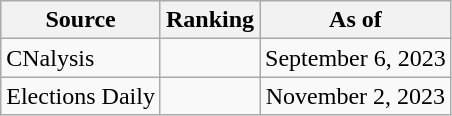<table class="wikitable" style="text-align:center">
<tr>
<th>Source</th>
<th>Ranking</th>
<th>As of</th>
</tr>
<tr>
<td align=left>CNalysis</td>
<td></td>
<td>September 6, 2023</td>
</tr>
<tr>
<td align=left>Elections Daily</td>
<td></td>
<td>November 2, 2023</td>
</tr>
</table>
